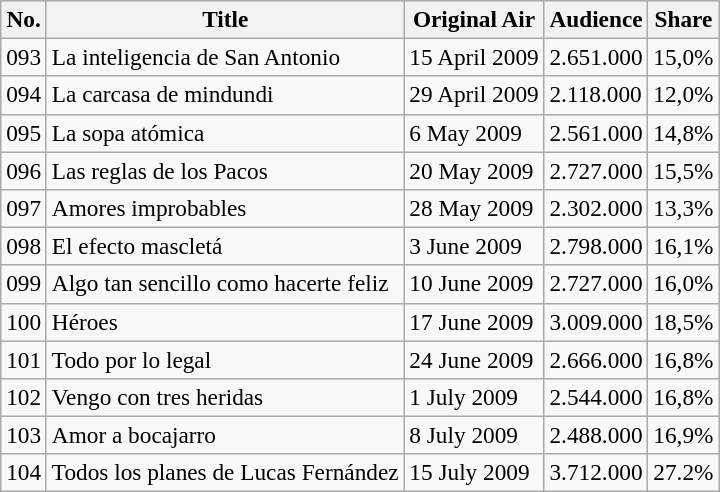<table class="sortable wikitable" style="font-size:97%;">
<tr>
<th><strong>No.</strong></th>
<th><strong>Title</strong></th>
<th><strong>Original Air</strong></th>
<th><strong>Audience</strong></th>
<th><strong>Share</strong></th>
</tr>
<tr>
<td>093</td>
<td>La inteligencia de San Antonio</td>
<td>15 April 2009</td>
<td>2.651.000</td>
<td>15,0%</td>
</tr>
<tr>
<td>094</td>
<td>La carcasa de mindundi</td>
<td>29 April 2009</td>
<td>2.118.000</td>
<td>12,0%</td>
</tr>
<tr>
<td>095</td>
<td>La sopa atómica</td>
<td>6 May 2009</td>
<td>2.561.000</td>
<td>14,8%</td>
</tr>
<tr>
<td>096</td>
<td>Las reglas de los Pacos</td>
<td>20 May 2009</td>
<td>2.727.000</td>
<td>15,5%</td>
</tr>
<tr>
<td>097</td>
<td>Amores improbables</td>
<td>28 May 2009</td>
<td>2.302.000</td>
<td>13,3%</td>
</tr>
<tr>
<td>098</td>
<td>El efecto mascletá</td>
<td>3 June 2009</td>
<td>2.798.000</td>
<td>16,1%</td>
</tr>
<tr>
<td>099</td>
<td>Algo tan sencillo como hacerte feliz</td>
<td>10 June 2009</td>
<td>2.727.000</td>
<td>16,0%</td>
</tr>
<tr>
<td>100</td>
<td>Héroes</td>
<td>17 June 2009</td>
<td>3.009.000</td>
<td>18,5%</td>
</tr>
<tr>
<td>101</td>
<td>Todo por lo legal</td>
<td>24 June 2009</td>
<td>2.666.000</td>
<td>16,8%</td>
</tr>
<tr>
<td>102</td>
<td>Vengo con tres heridas</td>
<td>1 July 2009</td>
<td>2.544.000</td>
<td>16,8%</td>
</tr>
<tr>
<td>103</td>
<td>Amor a bocajarro</td>
<td>8 July 2009</td>
<td>2.488.000</td>
<td>16,9%</td>
</tr>
<tr>
<td>104</td>
<td>Todos los planes de Lucas Fernández</td>
<td>15 July 2009</td>
<td>3.712.000</td>
<td>27.2%</td>
</tr>
</table>
